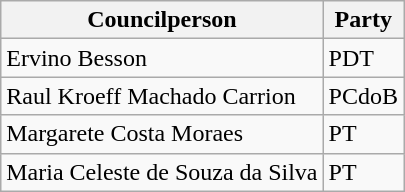<table class="wikitable">
<tr>
<th>Councilperson</th>
<th>Party</th>
</tr>
<tr>
<td>Ervino Besson</td>
<td>PDT</td>
</tr>
<tr>
<td>Raul Kroeff Machado Carrion</td>
<td>PCdoB</td>
</tr>
<tr>
<td>Margarete Costa Moraes</td>
<td>PT</td>
</tr>
<tr>
<td>Maria Celeste de Souza da Silva</td>
<td>PT</td>
</tr>
</table>
